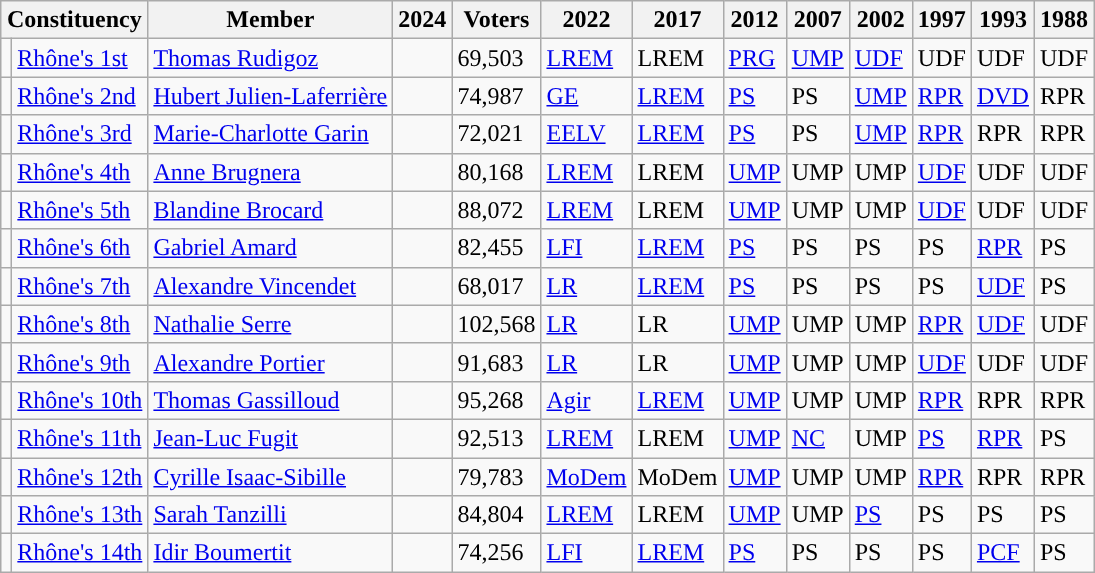<table class="wikitable sortable">
<tr>
<th colspan="2">Constituency</th>
<th>Member</th>
<th>2024</th>
<th>Voters</th>
<th>2022</th>
<th>2017</th>
<th>2012</th>
<th>2007</th>
<th>2002</th>
<th>1997</th>
<th>1993</th>
<th>1988</th>
</tr>
<tr>
<td style="background-color: "></td>
<td><a href='#'>Rhône's 1st</a></td>
<td><a href='#'>Thomas Rudigoz</a></td>
<td></td>
<td>69,503</td>
<td><a href='#'>LREM</a></td>
<td>LREM</td>
<td><a href='#'>PRG</a></td>
<td><a href='#'>UMP</a></td>
<td><a href='#'>UDF</a></td>
<td>UDF</td>
<td>UDF</td>
<td>UDF</td>
</tr>
<tr>
<td style="background-color: "></td>
<td><a href='#'>Rhône's 2nd</a></td>
<td><a href='#'>Hubert Julien-Laferrière</a></td>
<td></td>
<td>74,987</td>
<td><a href='#'>GE</a></td>
<td><a href='#'>LREM</a></td>
<td><a href='#'>PS</a></td>
<td>PS</td>
<td><a href='#'>UMP</a></td>
<td><a href='#'>RPR</a></td>
<td><a href='#'>DVD</a></td>
<td>RPR</td>
</tr>
<tr>
<td style="background-color: "></td>
<td><a href='#'>Rhône's 3rd</a></td>
<td><a href='#'>Marie-Charlotte Garin</a></td>
<td></td>
<td>72,021</td>
<td><a href='#'>EELV</a></td>
<td><a href='#'>LREM</a></td>
<td><a href='#'>PS</a></td>
<td>PS</td>
<td><a href='#'>UMP</a></td>
<td><a href='#'>RPR</a></td>
<td>RPR</td>
<td>RPR</td>
</tr>
<tr>
<td style="background-color: "></td>
<td><a href='#'>Rhône's 4th</a></td>
<td><a href='#'>Anne Brugnera</a></td>
<td></td>
<td>80,168</td>
<td><a href='#'>LREM</a></td>
<td>LREM</td>
<td><a href='#'>UMP</a></td>
<td>UMP</td>
<td>UMP</td>
<td><a href='#'>UDF</a></td>
<td>UDF</td>
<td>UDF</td>
</tr>
<tr>
<td style="background-color: "></td>
<td><a href='#'>Rhône's 5th</a></td>
<td><a href='#'>Blandine Brocard</a></td>
<td></td>
<td>88,072</td>
<td><a href='#'>LREM</a></td>
<td>LREM</td>
<td><a href='#'>UMP</a></td>
<td>UMP</td>
<td>UMP</td>
<td><a href='#'>UDF</a></td>
<td>UDF</td>
<td>UDF</td>
</tr>
<tr>
<td style="background-color: "></td>
<td><a href='#'>Rhône's 6th</a></td>
<td><a href='#'>Gabriel Amard</a></td>
<td></td>
<td>82,455</td>
<td><a href='#'>LFI</a></td>
<td><a href='#'>LREM</a></td>
<td><a href='#'>PS</a></td>
<td>PS</td>
<td>PS</td>
<td>PS</td>
<td><a href='#'>RPR</a></td>
<td>PS</td>
</tr>
<tr>
<td style="background-color: "></td>
<td><a href='#'>Rhône's 7th</a></td>
<td><a href='#'>Alexandre Vincendet</a></td>
<td></td>
<td>68,017</td>
<td><a href='#'>LR</a></td>
<td><a href='#'>LREM</a></td>
<td><a href='#'>PS</a></td>
<td>PS</td>
<td>PS</td>
<td>PS</td>
<td><a href='#'>UDF</a></td>
<td>PS</td>
</tr>
<tr>
<td style="background-color: "></td>
<td><a href='#'>Rhône's 8th</a></td>
<td><a href='#'>Nathalie Serre</a></td>
<td></td>
<td>102,568</td>
<td><a href='#'>LR</a></td>
<td>LR</td>
<td><a href='#'>UMP</a></td>
<td>UMP</td>
<td>UMP</td>
<td><a href='#'>RPR</a></td>
<td><a href='#'>UDF</a></td>
<td>UDF</td>
</tr>
<tr>
<td style="background-color: "></td>
<td><a href='#'>Rhône's 9th</a></td>
<td><a href='#'>Alexandre Portier</a></td>
<td></td>
<td>91,683</td>
<td><a href='#'>LR</a></td>
<td>LR</td>
<td><a href='#'>UMP</a></td>
<td>UMP</td>
<td>UMP</td>
<td><a href='#'>UDF</a></td>
<td>UDF</td>
<td>UDF</td>
</tr>
<tr>
<td style="background-color: "></td>
<td><a href='#'>Rhône's 10th</a></td>
<td><a href='#'>Thomas Gassilloud</a></td>
<td></td>
<td>95,268</td>
<td><a href='#'>Agir</a></td>
<td><a href='#'>LREM</a></td>
<td><a href='#'>UMP</a></td>
<td>UMP</td>
<td>UMP</td>
<td><a href='#'>RPR</a></td>
<td>RPR</td>
<td>RPR</td>
</tr>
<tr>
<td style="background-color: "></td>
<td><a href='#'>Rhône's 11th</a></td>
<td><a href='#'>Jean-Luc Fugit</a></td>
<td></td>
<td>92,513</td>
<td><a href='#'>LREM</a></td>
<td>LREM</td>
<td><a href='#'>UMP</a></td>
<td><a href='#'>NC</a></td>
<td>UMP</td>
<td><a href='#'>PS</a></td>
<td><a href='#'>RPR</a></td>
<td>PS</td>
</tr>
<tr>
<td style="background-color: "></td>
<td><a href='#'>Rhône's 12th</a></td>
<td><a href='#'>Cyrille Isaac-Sibille</a></td>
<td></td>
<td>79,783</td>
<td><a href='#'>MoDem</a></td>
<td>MoDem</td>
<td><a href='#'>UMP</a></td>
<td>UMP</td>
<td>UMP</td>
<td><a href='#'>RPR</a></td>
<td>RPR</td>
<td>RPR</td>
</tr>
<tr>
<td style="background-color: "></td>
<td><a href='#'>Rhône's 13th</a></td>
<td><a href='#'>Sarah Tanzilli</a></td>
<td></td>
<td>84,804</td>
<td><a href='#'>LREM</a></td>
<td>LREM</td>
<td><a href='#'>UMP</a></td>
<td>UMP</td>
<td><a href='#'>PS</a></td>
<td>PS</td>
<td>PS</td>
<td>PS</td>
</tr>
<tr>
<td style="background-color: "></td>
<td><a href='#'>Rhône's 14th</a></td>
<td><a href='#'>Idir Boumertit</a></td>
<td></td>
<td>74,256</td>
<td><a href='#'>LFI</a></td>
<td><a href='#'>LREM</a></td>
<td><a href='#'>PS</a></td>
<td>PS</td>
<td>PS</td>
<td>PS</td>
<td><a href='#'>PCF</a></td>
<td>PS</td>
</tr>
</table>
